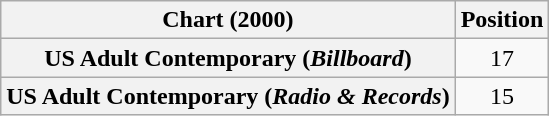<table class="wikitable plainrowheaders" style="text-align:center">
<tr>
<th scope="col">Chart (2000)</th>
<th scope="col">Position</th>
</tr>
<tr>
<th scope="row">US Adult Contemporary (<em>Billboard</em>)</th>
<td style="text-align:center">17</td>
</tr>
<tr>
<th scope="row">US Adult Contemporary (<em>Radio & Records</em>)</th>
<td>15</td>
</tr>
</table>
